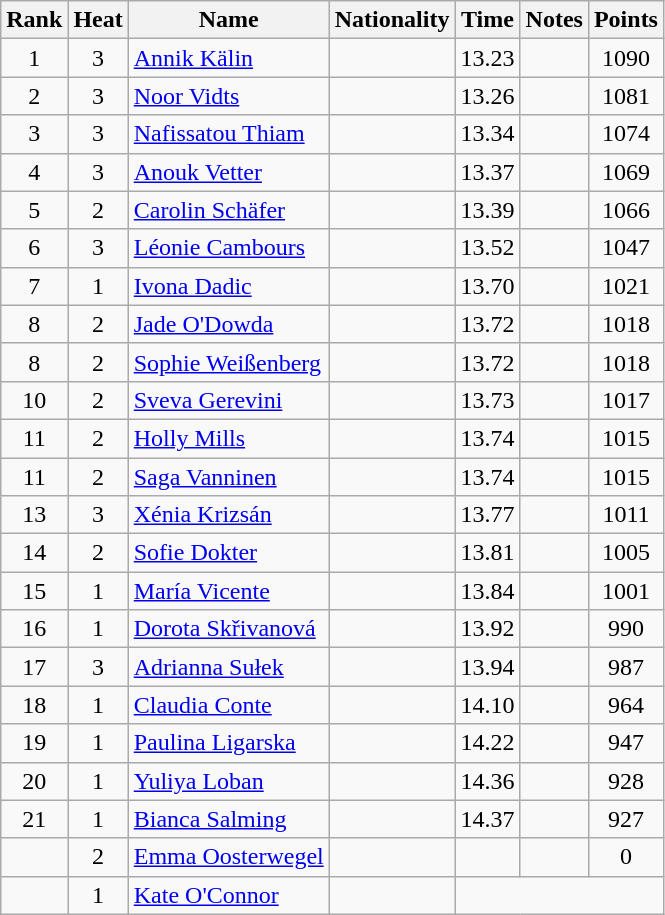<table class="wikitable sortable" style="text-align:center">
<tr>
<th>Rank</th>
<th>Heat</th>
<th>Name</th>
<th>Nationality</th>
<th>Time</th>
<th>Notes</th>
<th>Points</th>
</tr>
<tr>
<td>1</td>
<td>3</td>
<td align=left><a href='#'>Annik Kälin</a></td>
<td align=left></td>
<td>13.23</td>
<td></td>
<td>1090</td>
</tr>
<tr>
<td>2</td>
<td>3</td>
<td align=left><a href='#'>Noor Vidts</a></td>
<td align=left></td>
<td>13.26</td>
<td></td>
<td>1081</td>
</tr>
<tr>
<td>3</td>
<td>3</td>
<td align=left><a href='#'>Nafissatou Thiam</a></td>
<td align=left></td>
<td>13.34</td>
<td></td>
<td>1074</td>
</tr>
<tr>
<td>4</td>
<td>3</td>
<td align=left><a href='#'>Anouk Vetter</a></td>
<td align=left></td>
<td>13.37</td>
<td></td>
<td>1069</td>
</tr>
<tr>
<td>5</td>
<td>2</td>
<td align=left><a href='#'>Carolin Schäfer</a></td>
<td align=left></td>
<td>13.39</td>
<td></td>
<td>1066</td>
</tr>
<tr>
<td>6</td>
<td>3</td>
<td align=left><a href='#'>Léonie Cambours</a></td>
<td align=left></td>
<td>13.52</td>
<td></td>
<td>1047</td>
</tr>
<tr>
<td>7</td>
<td>1</td>
<td align=left><a href='#'>Ivona Dadic</a></td>
<td align=left></td>
<td>13.70</td>
<td></td>
<td>1021</td>
</tr>
<tr>
<td>8</td>
<td>2</td>
<td align=left><a href='#'>Jade O'Dowda</a></td>
<td align=left></td>
<td>13.72</td>
<td></td>
<td>1018</td>
</tr>
<tr>
<td>8</td>
<td>2</td>
<td align=left><a href='#'>Sophie Weißenberg</a></td>
<td align=left></td>
<td>13.72</td>
<td></td>
<td>1018</td>
</tr>
<tr>
<td>10</td>
<td>2</td>
<td align=left><a href='#'>Sveva Gerevini</a></td>
<td align=left></td>
<td>13.73</td>
<td></td>
<td>1017</td>
</tr>
<tr>
<td>11</td>
<td>2</td>
<td align=left><a href='#'>Holly Mills</a></td>
<td align=left></td>
<td>13.74</td>
<td></td>
<td>1015</td>
</tr>
<tr>
<td>11</td>
<td>2</td>
<td align=left><a href='#'>Saga Vanninen</a></td>
<td align=left></td>
<td>13.74</td>
<td></td>
<td>1015</td>
</tr>
<tr>
<td>13</td>
<td>3</td>
<td align=left><a href='#'>Xénia Krizsán</a></td>
<td align=left></td>
<td>13.77</td>
<td></td>
<td>1011</td>
</tr>
<tr>
<td>14</td>
<td>2</td>
<td align=left><a href='#'>Sofie Dokter</a></td>
<td align=left></td>
<td>13.81</td>
<td></td>
<td>1005</td>
</tr>
<tr>
<td>15</td>
<td>1</td>
<td align=left><a href='#'>María Vicente</a></td>
<td align=left></td>
<td>13.84</td>
<td></td>
<td>1001</td>
</tr>
<tr>
<td>16</td>
<td>1</td>
<td align=left><a href='#'>Dorota Skřivanová</a></td>
<td align=left></td>
<td>13.92</td>
<td></td>
<td>990</td>
</tr>
<tr>
<td>17</td>
<td>3</td>
<td align=left><a href='#'>Adrianna Sułek</a></td>
<td align=left></td>
<td>13.94</td>
<td></td>
<td>987</td>
</tr>
<tr>
<td>18</td>
<td>1</td>
<td align=left><a href='#'>Claudia Conte</a></td>
<td align=left></td>
<td>14.10</td>
<td></td>
<td>964</td>
</tr>
<tr>
<td>19</td>
<td>1</td>
<td align=left><a href='#'>Paulina Ligarska</a></td>
<td align=left></td>
<td>14.22</td>
<td></td>
<td>947</td>
</tr>
<tr>
<td>20</td>
<td>1</td>
<td align=left><a href='#'>Yuliya Loban</a></td>
<td align=left></td>
<td>14.36</td>
<td></td>
<td>928</td>
</tr>
<tr>
<td>21</td>
<td>1</td>
<td align=left><a href='#'>Bianca Salming</a></td>
<td align=left></td>
<td>14.37</td>
<td></td>
<td>927</td>
</tr>
<tr>
<td></td>
<td>2</td>
<td align=left><a href='#'>Emma Oosterwegel</a></td>
<td align=left></td>
<td></td>
<td></td>
<td>0</td>
</tr>
<tr>
<td></td>
<td>1</td>
<td align=left><a href='#'>Kate O'Connor</a></td>
<td align=left></td>
<td colspan=3></td>
</tr>
</table>
